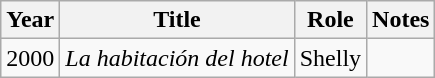<table class="wikitable">
<tr>
<th>Year</th>
<th>Title</th>
<th>Role</th>
<th>Notes</th>
</tr>
<tr>
<td>2000</td>
<td><em>La habitación del hotel</em></td>
<td>Shelly</td>
<td></td>
</tr>
</table>
